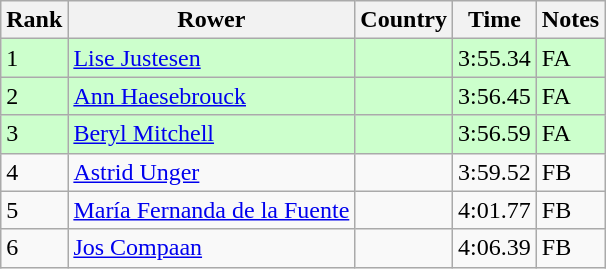<table class="wikitable">
<tr>
<th>Rank</th>
<th>Rower</th>
<th>Country</th>
<th>Time</th>
<th>Notes</th>
</tr>
<tr bgcolor=ccffcc>
<td>1</td>
<td><a href='#'>Lise Justesen</a></td>
<td></td>
<td>3:55.34</td>
<td>FA</td>
</tr>
<tr bgcolor=ccffcc>
<td>2</td>
<td><a href='#'>Ann Haesebrouck</a></td>
<td></td>
<td>3:56.45</td>
<td>FA</td>
</tr>
<tr bgcolor=ccffcc>
<td>3</td>
<td><a href='#'>Beryl Mitchell</a></td>
<td></td>
<td>3:56.59</td>
<td>FA</td>
</tr>
<tr>
<td>4</td>
<td><a href='#'>Astrid Unger</a></td>
<td></td>
<td>3:59.52</td>
<td>FB</td>
</tr>
<tr>
<td>5</td>
<td><a href='#'>María Fernanda de la Fuente</a></td>
<td></td>
<td>4:01.77</td>
<td>FB</td>
</tr>
<tr>
<td>6</td>
<td><a href='#'>Jos Compaan</a></td>
<td></td>
<td>4:06.39</td>
<td>FB</td>
</tr>
</table>
